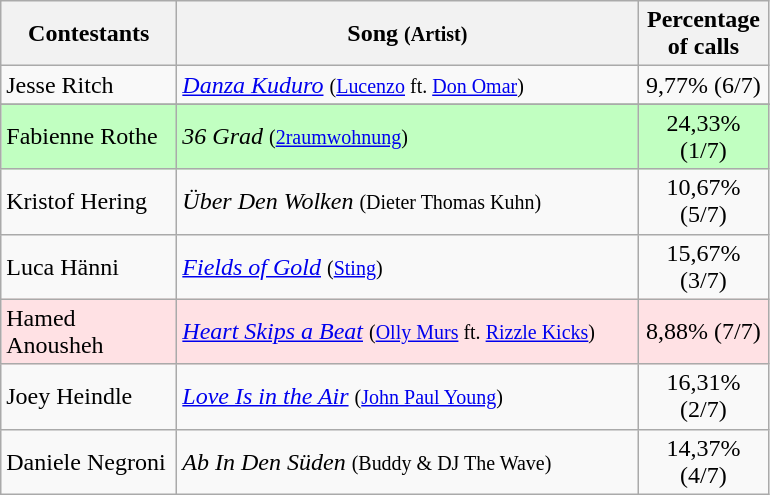<table class="wikitable">
<tr ">
<th style="width:110px;">Contestants</th>
<th style="width:300px;">Song <small>(Artist)</small></th>
<th style="width:80px;">Percentage of calls</th>
</tr>
<tr>
<td align="left">Jesse Ritch</td>
<td align="left"><em><a href='#'>Danza Kuduro</a></em> <small>(<a href='#'>Lucenzo</a> ft. <a href='#'>Don Omar</a>)</small></td>
<td style="text-align:center;">9,77% (6/7)</td>
</tr>
<tr>
</tr>
<tr style="background:#c1ffc1;">
<td align="left">Fabienne Rothe</td>
<td align="left"><em>36 Grad</em> <small>(<a href='#'>2raumwohnung</a>)</small></td>
<td style="text-align:center;">24,33% (1/7)</td>
</tr>
<tr>
<td align="left">Kristof Hering</td>
<td align="left"><em>Über Den Wolken</em> <small>(Dieter Thomas Kuhn)</small></td>
<td style="text-align:center;">10,67% (5/7)</td>
</tr>
<tr>
<td align="left">Luca Hänni</td>
<td align="left"><em><a href='#'>Fields of Gold</a></em> <small>(<a href='#'>Sting</a>)</small></td>
<td style="text-align:center;">15,67% (3/7)</td>
</tr>
<tr bgcolor="#FFE1E4">
<td align="left">Hamed Anousheh</td>
<td align="left"><em><a href='#'>Heart Skips a Beat</a></em> <small>(<a href='#'>Olly Murs</a> ft. <a href='#'>Rizzle Kicks</a>)</small></td>
<td style="text-align:center;">8,88% (7/7)</td>
</tr>
<tr>
<td align="left">Joey Heindle</td>
<td align="left"><em><a href='#'>Love Is in the Air</a></em> <small>(<a href='#'>John Paul Young</a>)</small></td>
<td style="text-align:center;">16,31% (2/7)</td>
</tr>
<tr>
<td align="left">Daniele Negroni</td>
<td align="left"><em>Ab In Den Süden</em> <small>(Buddy & DJ The Wave)</small></td>
<td style="text-align:center;">14,37% (4/7)</td>
</tr>
</table>
